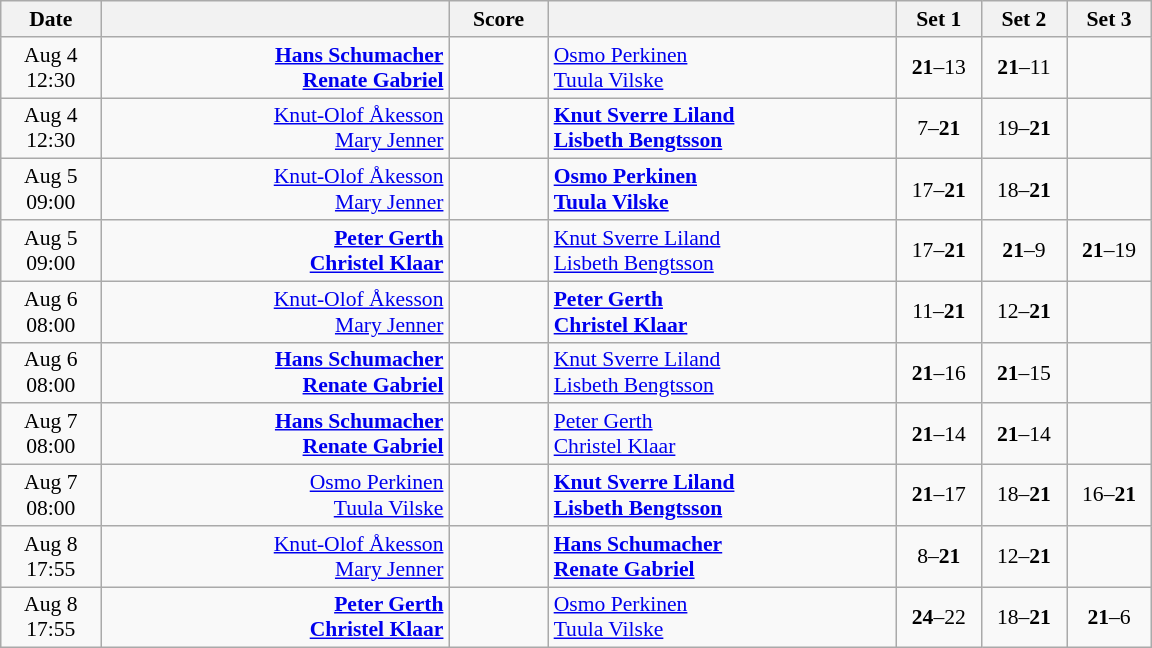<table class="wikitable" style="text-align: center; font-size:90% ">
<tr>
<th width="60">Date</th>
<th align="right" width="225"></th>
<th width="60">Score</th>
<th align="left" width="225"></th>
<th width="50">Set 1</th>
<th width="50">Set 2</th>
<th width="50">Set 3</th>
</tr>
<tr>
<td>Aug 4<br>12:30</td>
<td align="right"><strong><a href='#'>Hans Schumacher</a> <br><a href='#'>Renate Gabriel</a> </strong></td>
<td align="center"></td>
<td align="left"> <a href='#'>Osmo Perkinen</a><br> <a href='#'>Tuula Vilske</a></td>
<td><strong>21</strong>–13</td>
<td><strong>21</strong>–11</td>
<td></td>
</tr>
<tr>
<td>Aug 4<br>12:30</td>
<td align="right"><a href='#'>Knut-Olof Åkesson</a> <br><a href='#'>Mary Jenner</a> </td>
<td align="center"></td>
<td align="left"><strong> <a href='#'>Knut Sverre Liland</a><br> <a href='#'>Lisbeth Bengtsson</a></strong></td>
<td>7–<strong>21</strong></td>
<td>19–<strong>21</strong></td>
<td></td>
</tr>
<tr>
<td>Aug 5<br>09:00</td>
<td align="right"><a href='#'>Knut-Olof Åkesson</a> <br><a href='#'>Mary Jenner</a> </td>
<td align="center"></td>
<td align="left"><strong> <a href='#'>Osmo Perkinen</a><br> <a href='#'>Tuula Vilske</a></strong></td>
<td>17–<strong>21</strong></td>
<td>18–<strong>21</strong></td>
<td></td>
</tr>
<tr>
<td>Aug 5<br>09:00</td>
<td align="right"><strong><a href='#'>Peter Gerth</a> <br><a href='#'>Christel Klaar</a> </strong></td>
<td align="center"></td>
<td align="left"> <a href='#'>Knut Sverre Liland</a><br> <a href='#'>Lisbeth Bengtsson</a></td>
<td>17–<strong>21</strong></td>
<td><strong>21</strong>–9</td>
<td><strong>21</strong>–19</td>
</tr>
<tr>
<td>Aug 6<br>08:00</td>
<td align="right"><a href='#'>Knut-Olof Åkesson</a> <br><a href='#'>Mary Jenner</a> </td>
<td align="center"></td>
<td align="left"><strong> <a href='#'>Peter Gerth</a><br> <a href='#'>Christel Klaar</a></strong></td>
<td>11–<strong>21</strong></td>
<td>12–<strong>21</strong></td>
<td></td>
</tr>
<tr>
<td>Aug 6<br>08:00</td>
<td align="right"><strong><a href='#'>Hans Schumacher</a> <br><a href='#'>Renate Gabriel</a> </strong></td>
<td align="center"></td>
<td align="left"> <a href='#'>Knut Sverre Liland</a><br> <a href='#'>Lisbeth Bengtsson</a></td>
<td><strong>21</strong>–16</td>
<td><strong>21</strong>–15</td>
<td></td>
</tr>
<tr>
<td>Aug 7<br>08:00</td>
<td align="right"><strong><a href='#'>Hans Schumacher</a> <br><a href='#'>Renate Gabriel</a> </strong></td>
<td align="center"></td>
<td align="left"> <a href='#'>Peter Gerth</a><br> <a href='#'>Christel Klaar</a></td>
<td><strong>21</strong>–14</td>
<td><strong>21</strong>–14</td>
<td></td>
</tr>
<tr>
<td>Aug 7<br>08:00</td>
<td align="right"><a href='#'>Osmo Perkinen</a> <br><a href='#'>Tuula Vilske</a> </td>
<td align="center"></td>
<td align="left"><strong> <a href='#'>Knut Sverre Liland</a><br> <a href='#'>Lisbeth Bengtsson</a></strong></td>
<td><strong>21</strong>–17</td>
<td>18–<strong>21</strong></td>
<td>16–<strong>21</strong></td>
</tr>
<tr>
<td>Aug 8<br>17:55</td>
<td align="right"><a href='#'>Knut-Olof Åkesson</a> <br><a href='#'>Mary Jenner</a> </td>
<td align="center"></td>
<td align="left"><strong> <a href='#'>Hans Schumacher</a><br> <a href='#'>Renate Gabriel</a></strong></td>
<td>8–<strong>21</strong></td>
<td>12–<strong>21</strong></td>
<td></td>
</tr>
<tr>
<td>Aug 8<br>17:55</td>
<td align="right"><strong><a href='#'>Peter Gerth</a> <br><a href='#'>Christel Klaar</a> </strong></td>
<td align="center"></td>
<td align="left"> <a href='#'>Osmo Perkinen</a><br> <a href='#'>Tuula Vilske</a></td>
<td><strong>24</strong>–22</td>
<td>18–<strong>21</strong></td>
<td><strong>21</strong>–6</td>
</tr>
</table>
